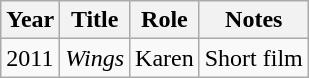<table class="wikitable">
<tr>
<th>Year</th>
<th>Title</th>
<th>Role</th>
<th>Notes</th>
</tr>
<tr>
<td>2011</td>
<td><em>Wings</em></td>
<td>Karen</td>
<td>Short film</td>
</tr>
</table>
